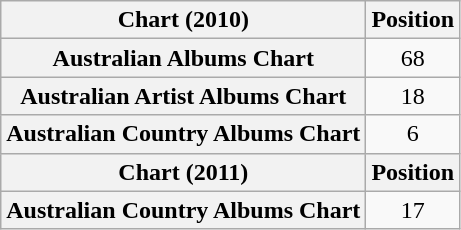<table class="wikitable sortable plainrowheaders" style="text-align:center">
<tr>
<th scope="col">Chart (2010)</th>
<th scope="col">Position</th>
</tr>
<tr>
<th scope="row">Australian Albums Chart</th>
<td>68</td>
</tr>
<tr>
<th scope="row">Australian Artist Albums Chart</th>
<td>18</td>
</tr>
<tr>
<th scope="row">Australian Country Albums Chart</th>
<td>6</td>
</tr>
<tr>
<th scope="col">Chart (2011)</th>
<th scope="col">Position</th>
</tr>
<tr>
<th scope="row">Australian Country Albums Chart</th>
<td>17</td>
</tr>
</table>
